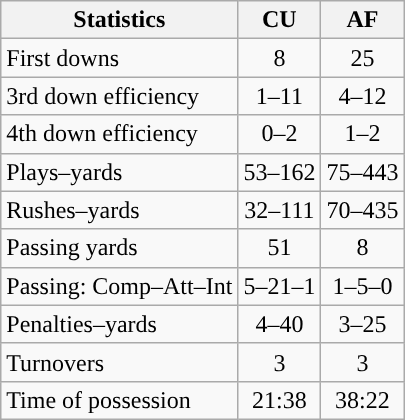<table class="wikitable">
<tr>
<th>Statistics</th>
<th>CU</th>
<th>AF</th>
</tr>
<tr>
<td>First downs</td>
<td align=center>8</td>
<td align=center>25</td>
</tr>
<tr>
<td>3rd down efficiency</td>
<td align=center>1–11</td>
<td align=center>4–12</td>
</tr>
<tr>
<td>4th down efficiency</td>
<td align=center>0–2</td>
<td align=center>1–2</td>
</tr>
<tr>
<td>Plays–yards</td>
<td align=center>53–162</td>
<td align=center>75–443</td>
</tr>
<tr>
<td>Rushes–yards</td>
<td align=center>32–111</td>
<td align=center>70–435</td>
</tr>
<tr>
<td>Passing yards</td>
<td align=center>51</td>
<td align=center>8</td>
</tr>
<tr>
<td>Passing: Comp–Att–Int</td>
<td align=center>5–21–1</td>
<td align=center>1–5–0</td>
</tr>
<tr>
<td>Penalties–yards</td>
<td align=center>4–40</td>
<td align=center>3–25</td>
</tr>
<tr>
<td>Turnovers</td>
<td align=center>3</td>
<td align=center>3</td>
</tr>
<tr>
<td>Time of possession</td>
<td align=center>21:38</td>
<td align=center>38:22</td>
</tr>
</table>
